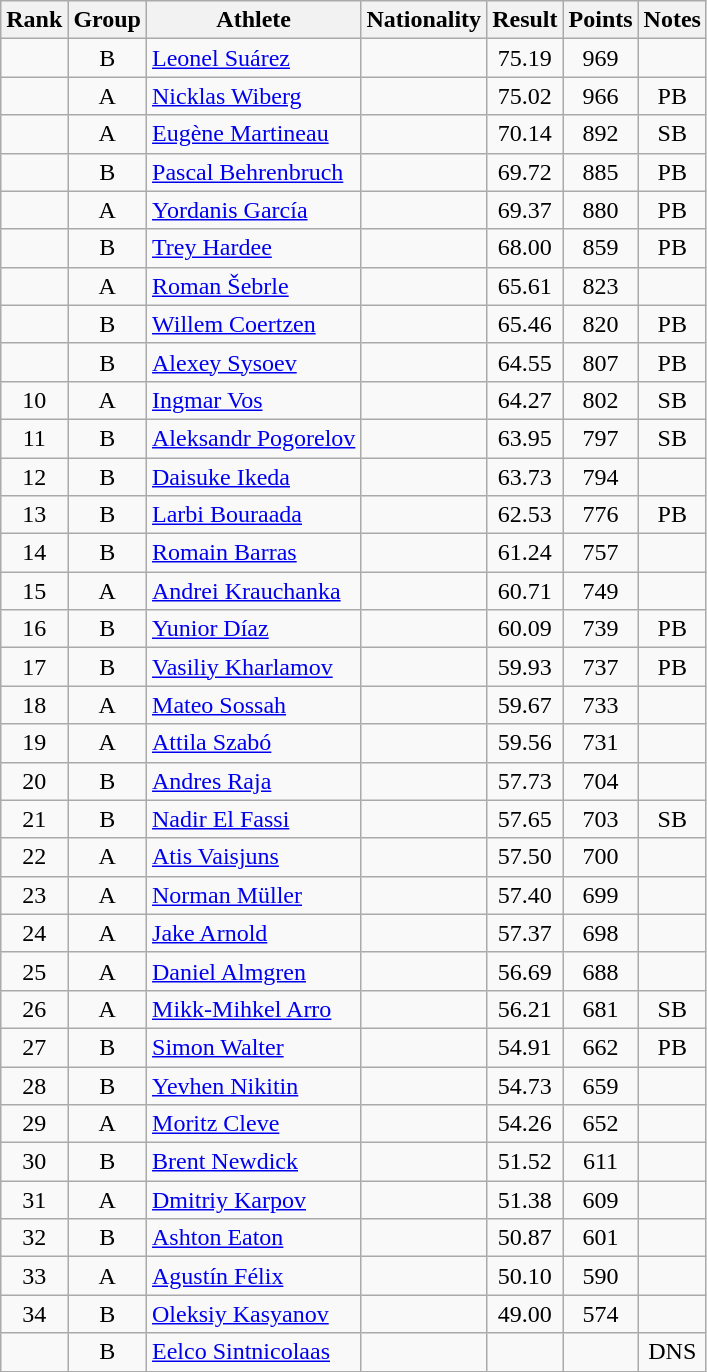<table class="wikitable sortable" style="text-align:center">
<tr>
<th>Rank</th>
<th>Group</th>
<th>Athlete</th>
<th>Nationality</th>
<th>Result</th>
<th>Points</th>
<th>Notes</th>
</tr>
<tr>
<td></td>
<td>B</td>
<td align=left><a href='#'>Leonel Suárez</a></td>
<td align=left></td>
<td>75.19</td>
<td>969</td>
<td></td>
</tr>
<tr>
<td></td>
<td>A</td>
<td align=left><a href='#'>Nicklas Wiberg</a></td>
<td align=left></td>
<td>75.02</td>
<td>966</td>
<td>PB</td>
</tr>
<tr>
<td></td>
<td>A</td>
<td align=left><a href='#'>Eugène Martineau</a></td>
<td align=left></td>
<td>70.14</td>
<td>892</td>
<td>SB</td>
</tr>
<tr>
<td></td>
<td>B</td>
<td align=left><a href='#'>Pascal Behrenbruch</a></td>
<td align=left></td>
<td>69.72</td>
<td>885</td>
<td>PB</td>
</tr>
<tr>
<td></td>
<td>A</td>
<td align=left><a href='#'>Yordanis García</a></td>
<td align=left></td>
<td>69.37</td>
<td>880</td>
<td>PB</td>
</tr>
<tr>
<td></td>
<td>B</td>
<td align=left><a href='#'>Trey Hardee</a></td>
<td align=left></td>
<td>68.00</td>
<td>859</td>
<td>PB</td>
</tr>
<tr>
<td></td>
<td>A</td>
<td align=left><a href='#'>Roman Šebrle</a></td>
<td align=left></td>
<td>65.61</td>
<td>823</td>
<td></td>
</tr>
<tr>
<td></td>
<td>B</td>
<td align=left><a href='#'>Willem Coertzen</a></td>
<td align=left></td>
<td>65.46</td>
<td>820</td>
<td>PB</td>
</tr>
<tr>
<td></td>
<td>B</td>
<td align=left><a href='#'>Alexey Sysoev</a></td>
<td align=left></td>
<td>64.55</td>
<td>807</td>
<td>PB</td>
</tr>
<tr>
<td>10</td>
<td>A</td>
<td align=left><a href='#'>Ingmar Vos</a></td>
<td align=left></td>
<td>64.27</td>
<td>802</td>
<td>SB</td>
</tr>
<tr>
<td>11</td>
<td>B</td>
<td align=left><a href='#'>Aleksandr Pogorelov</a></td>
<td align=left></td>
<td>63.95</td>
<td>797</td>
<td>SB</td>
</tr>
<tr>
<td>12</td>
<td>B</td>
<td align=left><a href='#'>Daisuke Ikeda</a></td>
<td align=left></td>
<td>63.73</td>
<td>794</td>
<td></td>
</tr>
<tr>
<td>13</td>
<td>B</td>
<td align=left><a href='#'>Larbi Bouraada</a></td>
<td align=left></td>
<td>62.53</td>
<td>776</td>
<td>PB</td>
</tr>
<tr>
<td>14</td>
<td>B</td>
<td align=left><a href='#'>Romain Barras</a></td>
<td align=left></td>
<td>61.24</td>
<td>757</td>
<td></td>
</tr>
<tr>
<td>15</td>
<td>A</td>
<td align=left><a href='#'>Andrei Krauchanka</a></td>
<td align=left></td>
<td>60.71</td>
<td>749</td>
<td></td>
</tr>
<tr>
<td>16</td>
<td>B</td>
<td align=left><a href='#'>Yunior Díaz</a></td>
<td align=left></td>
<td>60.09</td>
<td>739</td>
<td>PB</td>
</tr>
<tr>
<td>17</td>
<td>B</td>
<td align=left><a href='#'>Vasiliy Kharlamov</a></td>
<td align=left></td>
<td>59.93</td>
<td>737</td>
<td>PB</td>
</tr>
<tr>
<td>18</td>
<td>A</td>
<td align=left><a href='#'>Mateo Sossah</a></td>
<td align=left></td>
<td>59.67</td>
<td>733</td>
<td></td>
</tr>
<tr>
<td>19</td>
<td>A</td>
<td align=left><a href='#'>Attila Szabó</a></td>
<td align=left></td>
<td>59.56</td>
<td>731</td>
<td></td>
</tr>
<tr>
<td>20</td>
<td>B</td>
<td align=left><a href='#'>Andres Raja</a></td>
<td align=left></td>
<td>57.73</td>
<td>704</td>
<td></td>
</tr>
<tr>
<td>21</td>
<td>B</td>
<td align=left><a href='#'>Nadir El Fassi</a></td>
<td align=left></td>
<td>57.65</td>
<td>703</td>
<td>SB</td>
</tr>
<tr>
<td>22</td>
<td>A</td>
<td align=left><a href='#'>Atis Vaisjuns</a></td>
<td align=left></td>
<td>57.50</td>
<td>700</td>
<td></td>
</tr>
<tr>
<td>23</td>
<td>A</td>
<td align=left><a href='#'>Norman Müller</a></td>
<td align=left></td>
<td>57.40</td>
<td>699</td>
<td></td>
</tr>
<tr>
<td>24</td>
<td>A</td>
<td align=left><a href='#'>Jake Arnold</a></td>
<td align=left></td>
<td>57.37</td>
<td>698</td>
<td></td>
</tr>
<tr>
<td>25</td>
<td>A</td>
<td align=left><a href='#'>Daniel Almgren</a></td>
<td align=left></td>
<td>56.69</td>
<td>688</td>
<td></td>
</tr>
<tr>
<td>26</td>
<td>A</td>
<td align=left><a href='#'>Mikk-Mihkel Arro</a></td>
<td align=left></td>
<td>56.21</td>
<td>681</td>
<td>SB</td>
</tr>
<tr>
<td>27</td>
<td>B</td>
<td align=left><a href='#'>Simon Walter</a></td>
<td align=left></td>
<td>54.91</td>
<td>662</td>
<td>PB</td>
</tr>
<tr>
<td>28</td>
<td>B</td>
<td align=left><a href='#'>Yevhen Nikitin</a></td>
<td align=left></td>
<td>54.73</td>
<td>659</td>
<td></td>
</tr>
<tr>
<td>29</td>
<td>A</td>
<td align=left><a href='#'>Moritz Cleve</a></td>
<td align=left></td>
<td>54.26</td>
<td>652</td>
<td></td>
</tr>
<tr>
<td>30</td>
<td>B</td>
<td align=left><a href='#'>Brent Newdick</a></td>
<td align=left></td>
<td>51.52</td>
<td>611</td>
<td></td>
</tr>
<tr>
<td>31</td>
<td>A</td>
<td align=left><a href='#'>Dmitriy Karpov</a></td>
<td align=left></td>
<td>51.38</td>
<td>609</td>
<td></td>
</tr>
<tr>
<td>32</td>
<td>B</td>
<td align=left><a href='#'>Ashton Eaton</a></td>
<td align=left></td>
<td>50.87</td>
<td>601</td>
<td></td>
</tr>
<tr>
<td>33</td>
<td>A</td>
<td align=left><a href='#'>Agustín Félix</a></td>
<td align=left></td>
<td>50.10</td>
<td>590</td>
<td></td>
</tr>
<tr>
<td>34</td>
<td>B</td>
<td align=left><a href='#'>Oleksiy Kasyanov</a></td>
<td align=left></td>
<td>49.00</td>
<td>574</td>
<td></td>
</tr>
<tr>
<td></td>
<td>B</td>
<td align=left><a href='#'>Eelco Sintnicolaas</a></td>
<td align=left></td>
<td></td>
<td></td>
<td>DNS</td>
</tr>
</table>
